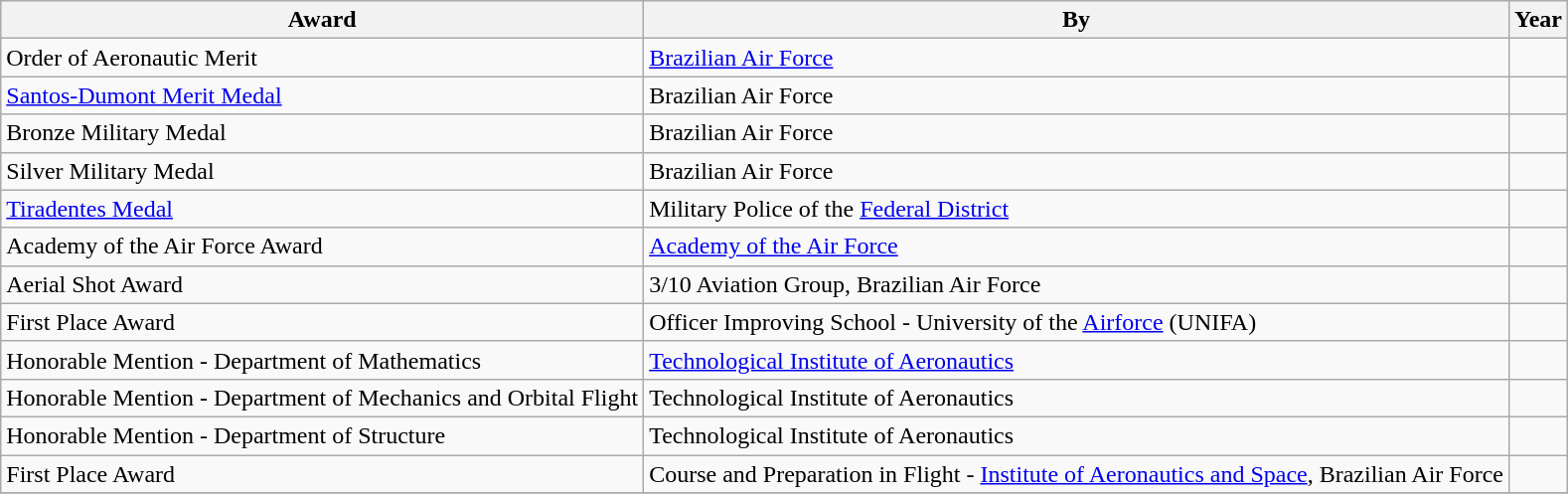<table class="wikitable">
<tr>
<th>Award</th>
<th>By</th>
<th>Year</th>
</tr>
<tr>
<td>Order of Aeronautic Merit</td>
<td><a href='#'>Brazilian Air Force</a></td>
<td></td>
</tr>
<tr>
<td><a href='#'>Santos-Dumont Merit Medal</a></td>
<td>Brazilian Air Force</td>
<td></td>
</tr>
<tr>
<td>Bronze Military Medal</td>
<td>Brazilian Air Force</td>
<td></td>
</tr>
<tr>
<td>Silver Military Medal</td>
<td>Brazilian Air Force</td>
<td></td>
</tr>
<tr>
<td><a href='#'>Tiradentes Medal</a></td>
<td>Military Police of the <a href='#'>Federal District</a></td>
<td></td>
</tr>
<tr>
<td>Academy of the Air Force Award</td>
<td><a href='#'>Academy of the Air Force</a></td>
<td></td>
</tr>
<tr>
<td>Aerial Shot Award</td>
<td>3/10 Aviation Group, Brazilian Air Force</td>
<td></td>
</tr>
<tr>
<td>First Place Award</td>
<td>Officer Improving School - University of the <a href='#'>Airforce</a> (UNIFA)</td>
<td></td>
</tr>
<tr>
<td>Honorable Mention - Department of Mathematics</td>
<td><a href='#'>Technological Institute of Aeronautics</a></td>
<td></td>
</tr>
<tr>
<td>Honorable Mention - Department of Mechanics and Orbital Flight</td>
<td>Technological Institute of Aeronautics</td>
<td></td>
</tr>
<tr>
<td>Honorable Mention - Department of Structure</td>
<td>Technological Institute of Aeronautics</td>
<td></td>
</tr>
<tr>
<td>First Place Award</td>
<td>Course and Preparation in Flight - <a href='#'>Institute of Aeronautics and Space</a>, Brazilian Air Force</td>
<td></td>
</tr>
<tr>
</tr>
</table>
